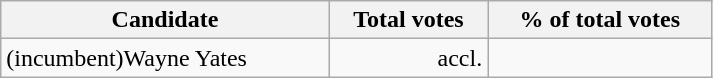<table class="wikitable" width="475">
<tr>
<th align="left">Candidate</th>
<th align="right">Total votes</th>
<th align="right">% of total votes</th>
</tr>
<tr>
<td align="left">(incumbent)Wayne Yates</td>
<td align="right">accl.</td>
<td align="right"></td>
</tr>
</table>
